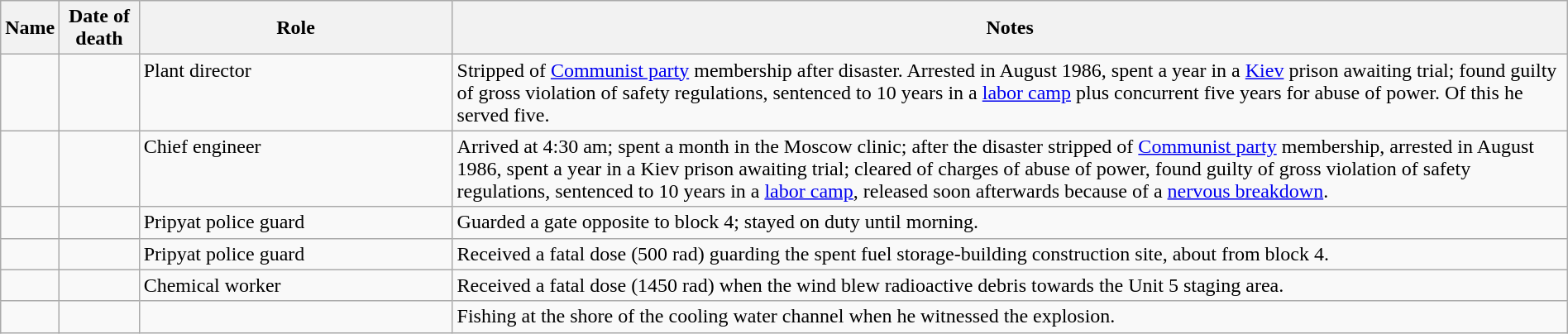<table class="wikitable sortable" width="100%">
<tr>
<th>Name</th>
<th>Date of death</th>
<th class="unsortable" width="20%">Role</th>
<th class=unsortable>Notes</th>
</tr>
<tr valign=top>
<td></td>
<td style=text-align:right;></td>
<td>Plant director</td>
<td>Stripped of <a href='#'>Communist party</a> membership after disaster. Arrested in August 1986, spent a year in a <a href='#'>Kiev</a> prison awaiting trial; found guilty of gross violation of safety regulations, sentenced to 10 years in a <a href='#'>labor camp</a> plus concurrent five years for abuse of power. Of this he served five.</td>
</tr>
<tr valign=top>
<td></td>
<td></td>
<td>Chief engineer</td>
<td>Arrived at 4:30 am; spent a month in the Moscow clinic; after the disaster stripped of <a href='#'>Communist party</a> membership, arrested in August 1986, spent a year in a Kiev prison awaiting trial; cleared of charges of abuse of power, found guilty of gross violation of safety regulations, sentenced to 10 years in a <a href='#'>labor camp</a>, released soon afterwards because of a <a href='#'>nervous breakdown</a>.</td>
</tr>
<tr valign=top>
<td></td>
<td style=text-align:right;></td>
<td>Pripyat police guard</td>
<td>Guarded a gate opposite to block 4; stayed on duty until morning.</td>
</tr>
<tr valign=top>
<td></td>
<td style=text-align:right;></td>
<td>Pripyat police guard</td>
<td>Received a fatal dose (500 rad) guarding the  spent fuel storage-building construction site, about  from block 4.</td>
</tr>
<tr valign=top>
<td></td>
<td style=text-align:right;></td>
<td>Chemical worker</td>
<td>Received a fatal dose (1450 rad) when the wind blew radioactive debris towards the Unit 5 staging area.</td>
</tr>
<tr valign=top>
<td></td>
<td></td>
<td></td>
<td>Fishing at the shore of the cooling water channel when he witnessed the explosion.</td>
</tr>
</table>
